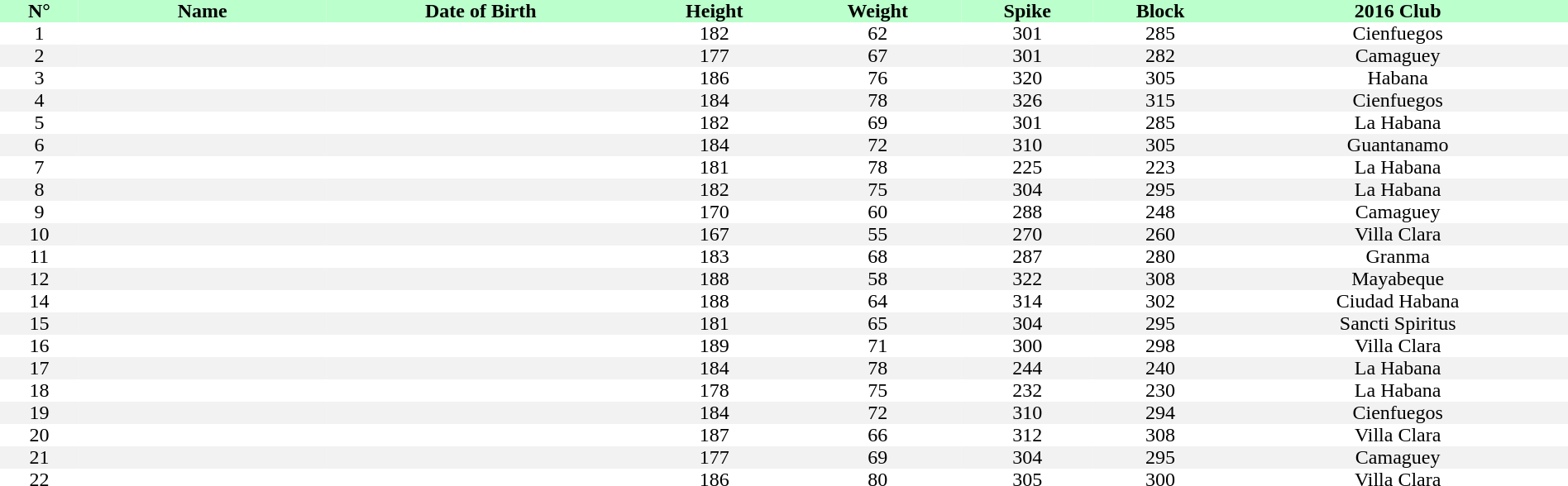<table style="text-align:center;" cellpadding=0 cellspacing=0 width=100%>
<tr style="background: #bbffcc;">
<th width="5%">N°</th>
<th width=200px>Name</th>
<th>Date of Birth</th>
<th>Height</th>
<th>Weight</th>
<th>Spike</th>
<th>Block</th>
<th>2016 Club</th>
</tr>
<tr>
<td>1</td>
<td></td>
<td></td>
<td>182</td>
<td>62</td>
<td>301</td>
<td>285</td>
<td>Cienfuegos</td>
</tr>
<tr bgcolor="#f2f2f2">
<td>2</td>
<td></td>
<td></td>
<td>177</td>
<td>67</td>
<td>301</td>
<td>282</td>
<td>Camaguey</td>
</tr>
<tr>
<td>3</td>
<td></td>
<td></td>
<td>186</td>
<td>76</td>
<td>320</td>
<td>305</td>
<td>Habana</td>
</tr>
<tr bgcolor="#f2f2f2">
<td>4</td>
<td></td>
<td></td>
<td>184</td>
<td>78</td>
<td>326</td>
<td>315</td>
<td>Cienfuegos</td>
</tr>
<tr>
<td>5</td>
<td></td>
<td></td>
<td>182</td>
<td>69</td>
<td>301</td>
<td>285</td>
<td>La Habana</td>
</tr>
<tr bgcolor="#f2f2f2">
<td>6</td>
<td></td>
<td></td>
<td>184</td>
<td>72</td>
<td>310</td>
<td>305</td>
<td>Guantanamo</td>
</tr>
<tr>
<td>7</td>
<td></td>
<td></td>
<td>181</td>
<td>78</td>
<td>225</td>
<td>223</td>
<td>La Habana</td>
</tr>
<tr bgcolor="#f2f2f2">
<td>8</td>
<td></td>
<td></td>
<td>182</td>
<td>75</td>
<td>304</td>
<td>295</td>
<td>La Habana</td>
</tr>
<tr>
<td>9</td>
<td></td>
<td></td>
<td>170</td>
<td>60</td>
<td>288</td>
<td>248</td>
<td>Camaguey</td>
</tr>
<tr bgcolor="#f2f2f2">
<td>10</td>
<td></td>
<td></td>
<td>167</td>
<td>55</td>
<td>270</td>
<td>260</td>
<td>Villa Clara</td>
</tr>
<tr>
<td>11</td>
<td></td>
<td></td>
<td>183</td>
<td>68</td>
<td>287</td>
<td>280</td>
<td>Granma</td>
</tr>
<tr bgcolor="#f2f2f2">
<td>12</td>
<td></td>
<td></td>
<td>188</td>
<td>58</td>
<td>322</td>
<td>308</td>
<td>Mayabeque</td>
</tr>
<tr>
<td>14</td>
<td></td>
<td></td>
<td>188</td>
<td>64</td>
<td>314</td>
<td>302</td>
<td>Ciudad Habana</td>
</tr>
<tr bgcolor="#f2f2f2">
<td>15</td>
<td></td>
<td></td>
<td>181</td>
<td>65</td>
<td>304</td>
<td>295</td>
<td>Sancti Spiritus</td>
</tr>
<tr>
<td>16</td>
<td></td>
<td></td>
<td>189</td>
<td>71</td>
<td>300</td>
<td>298</td>
<td>Villa Clara</td>
</tr>
<tr bgcolor="#f2f2f2">
<td>17</td>
<td></td>
<td></td>
<td>184</td>
<td>78</td>
<td>244</td>
<td>240</td>
<td>La Habana</td>
</tr>
<tr>
<td>18</td>
<td></td>
<td></td>
<td>178</td>
<td>75</td>
<td>232</td>
<td>230</td>
<td>La Habana</td>
</tr>
<tr bgcolor="#f2f2f2">
<td>19</td>
<td></td>
<td></td>
<td>184</td>
<td>72</td>
<td>310</td>
<td>294</td>
<td>Cienfuegos</td>
</tr>
<tr>
<td>20</td>
<td></td>
<td></td>
<td>187</td>
<td>66</td>
<td>312</td>
<td>308</td>
<td>Villa Clara</td>
</tr>
<tr bgcolor="#f2f2f2">
<td>21</td>
<td></td>
<td></td>
<td>177</td>
<td>69</td>
<td>304</td>
<td>295</td>
<td>Camaguey</td>
</tr>
<tr>
<td>22</td>
<td></td>
<td></td>
<td>186</td>
<td>80</td>
<td>305</td>
<td>300</td>
<td>Villa Clara</td>
</tr>
</table>
